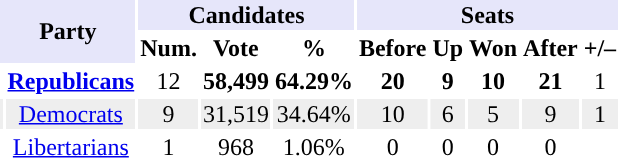<table class="toccolours sortable" style="text-align:center;">
<tr style="background:lavender">
<th rowspan="2" colspan="2">Party</th>
<th colspan=3>Candidates</th>
<th colspan=5>Seats</th>
</tr>
<tr>
<th align="center">Num.</th>
<th align="center">Vote</th>
<th align="center">%</th>
<th align="center">Before</th>
<th align="center">Up</th>
<th align="center">Won</th>
<th align="center">After</th>
<th>+/–</th>
</tr>
<tr>
<th style="background-color:"></th>
<td><strong><a href='#'>Republicans</a></strong></td>
<td>12</td>
<td><strong>58,499</strong></td>
<td><strong>64.29%</strong></td>
<td><strong>20</strong></td>
<td><strong>9</strong></td>
<td><strong>10</strong></td>
<td><strong>21</strong></td>
<td> 1</td>
</tr>
<tr style="background:#EEEEEE;">
<th style="background-color:"></th>
<td><a href='#'>Democrats</a></td>
<td>9</td>
<td>31,519</td>
<td>34.64%</td>
<td>10</td>
<td>6</td>
<td>5</td>
<td>9</td>
<td> 1</td>
</tr>
<tr>
<th style="background-color:"></th>
<td><a href='#'>Libertarians</a></td>
<td>1</td>
<td>968</td>
<td>1.06%</td>
<td>0</td>
<td>0</td>
<td>0</td>
<td>0</td>
<td></td>
</tr>
</table>
